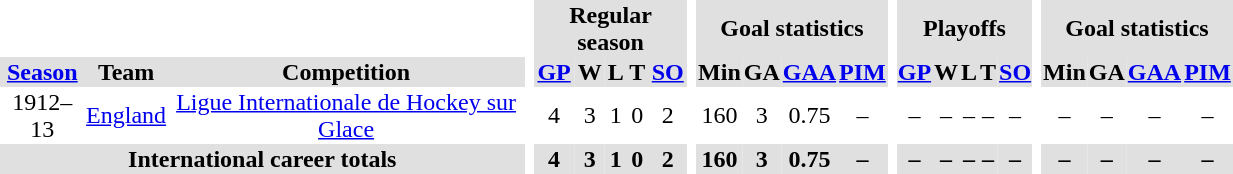<table BORDER="0" CELLPADDING="1" CELLSPACING="0" width="65%" style="text-align:center">
<tr bgcolor="#e0e0e0">
<th colspan="3" bgcolor="#ffffff"> </th>
<th rowspan="99" bgcolor="#ffffff"> </th>
<th colspan="5">Regular season</th>
<th rowspan="99" bgcolor="#ffffff"> </th>
<th colspan="4">Goal statistics</th>
<th rowspan="99" bgcolor="#ffffff"> </th>
<th colspan="5">Playoffs</th>
<th rowspan="99" bgcolor="#ffffff"> </th>
<th colspan="4">Goal statistics</th>
</tr>
<tr bgcolor="#e0e0e0">
<th><a href='#'>Season</a></th>
<th>Team</th>
<th>Competition</th>
<th><a href='#'>GP</a></th>
<th>W</th>
<th>L</th>
<th>T</th>
<th><a href='#'>SO</a></th>
<th>Min</th>
<th>GA</th>
<th><a href='#'>GAA</a></th>
<th><a href='#'>PIM</a></th>
<th><a href='#'>GP</a></th>
<th>W</th>
<th>L</th>
<th>T</th>
<th><a href='#'>SO</a></th>
<th>Min</th>
<th>GA</th>
<th><a href='#'>GAA</a></th>
<th><a href='#'>PIM</a></th>
</tr>
<tr ALIGN="center">
<td>1912–13</td>
<td><a href='#'>England</a></td>
<td><a href='#'>Ligue Internationale de Hockey sur Glace</a></td>
<td>4</td>
<td>3</td>
<td>1</td>
<td>0</td>
<td>2</td>
<td>160</td>
<td>3</td>
<td>0.75</td>
<td>–</td>
<td>–</td>
<td>–</td>
<td>–</td>
<td>–</td>
<td>–</td>
<td>–</td>
<td>–</td>
<td>–</td>
<td>–</td>
</tr>
<tr ALIGN="center" bgcolor="#e0e0e0">
<th colspan="3" align="center">International career totals</th>
<th>4</th>
<th>3</th>
<th>1</th>
<th>0</th>
<th>2</th>
<th>160</th>
<th>3</th>
<th>0.75</th>
<th>–</th>
<th>–</th>
<th>–</th>
<th>–</th>
<th>–</th>
<th>–</th>
<th>–</th>
<th>–</th>
<th>–</th>
<th>–</th>
</tr>
</table>
